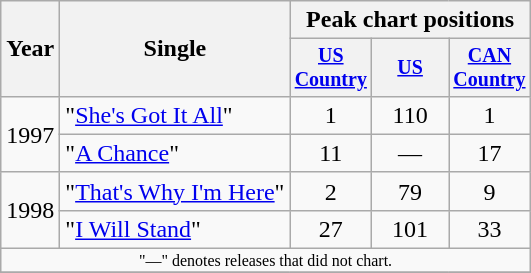<table class="wikitable" style="text-align:center;">
<tr>
<th rowspan="2">Year</th>
<th rowspan="2">Single</th>
<th colspan="3">Peak chart positions</th>
</tr>
<tr style="font-size:smaller;">
<th width="45"><a href='#'>US Country</a><br></th>
<th width="45"><a href='#'>US</a><br></th>
<th width="45"><a href='#'>CAN Country</a><br></th>
</tr>
<tr>
<td rowspan="2">1997</td>
<td align="left">"<a href='#'>She's Got It All</a>"</td>
<td>1</td>
<td>110</td>
<td>1</td>
</tr>
<tr>
<td align="left">"<a href='#'>A Chance</a>"</td>
<td>11</td>
<td>—</td>
<td>17</td>
</tr>
<tr>
<td rowspan="2">1998</td>
<td align="left">"<a href='#'>That's Why I'm Here</a>"</td>
<td>2</td>
<td>79</td>
<td>9</td>
</tr>
<tr>
<td align="left">"<a href='#'>I Will Stand</a>"</td>
<td>27</td>
<td>101</td>
<td>33</td>
</tr>
<tr>
<td colspan="5" style="font-size:8pt">"—" denotes releases that did not chart.</td>
</tr>
<tr>
</tr>
</table>
